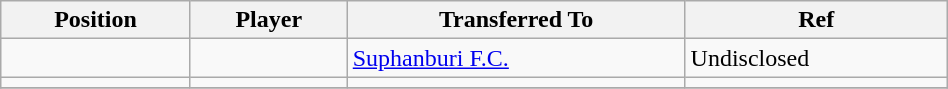<table class="wikitable sortable" style="width:50%; text-align:center; font-size:100%; text-align:left;">
<tr>
<th>Position</th>
<th>Player</th>
<th>Transferred To</th>
<th>Ref</th>
</tr>
<tr>
<td></td>
<td></td>
<td> <a href='#'>Suphanburi F.C.</a></td>
<td>Undisclosed</td>
</tr>
<tr>
<td></td>
<td></td>
<td></td>
<td></td>
</tr>
<tr>
</tr>
</table>
